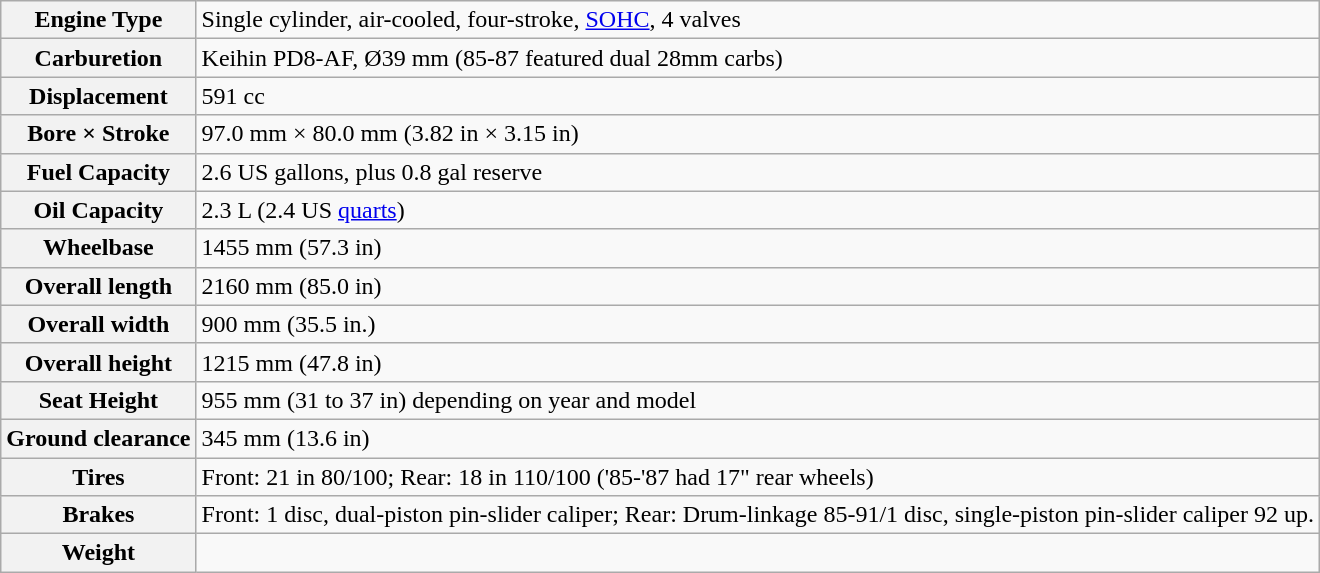<table class="wikitable">
<tr>
<th>Engine Type</th>
<td>Single cylinder, air-cooled, four-stroke, <a href='#'>SOHC</a>, 4 valves</td>
</tr>
<tr>
<th>Carburetion</th>
<td>Keihin PD8-AF, Ø39 mm (85-87 featured dual 28mm carbs)</td>
</tr>
<tr>
<th>Displacement</th>
<td>591 cc</td>
</tr>
<tr>
<th>Bore × Stroke</th>
<td>97.0 mm × 80.0 mm (3.82 in ×  3.15 in)</td>
</tr>
<tr>
<th>Fuel Capacity</th>
<td>2.6 US gallons, plus 0.8 gal reserve</td>
</tr>
<tr>
<th>Oil Capacity</th>
<td>2.3 L (2.4 US <a href='#'>quarts</a>)</td>
</tr>
<tr>
<th>Wheelbase</th>
<td>1455 mm (57.3 in)</td>
</tr>
<tr>
<th>Overall length</th>
<td>2160 mm (85.0 in)</td>
</tr>
<tr>
<th>Overall width</th>
<td>900 mm (35.5 in.)</td>
</tr>
<tr>
<th>Overall height</th>
<td>1215 mm (47.8 in)</td>
</tr>
<tr>
<th>Seat Height</th>
<td>955 mm (31 to 37 in) depending on year and model</td>
</tr>
<tr>
<th>Ground clearance</th>
<td>345 mm (13.6 in)</td>
</tr>
<tr>
<th>Tires</th>
<td>Front: 21 in 80/100; Rear: 18 in 110/100 ('85-'87 had 17" rear wheels)</td>
</tr>
<tr>
<th>Brakes</th>
<td>Front: 1 disc, dual-piston pin-slider caliper; Rear: Drum-linkage 85-91/1 disc, single-piston pin-slider caliper 92 up.</td>
</tr>
<tr>
<th>Weight</th>
<td></td>
</tr>
</table>
